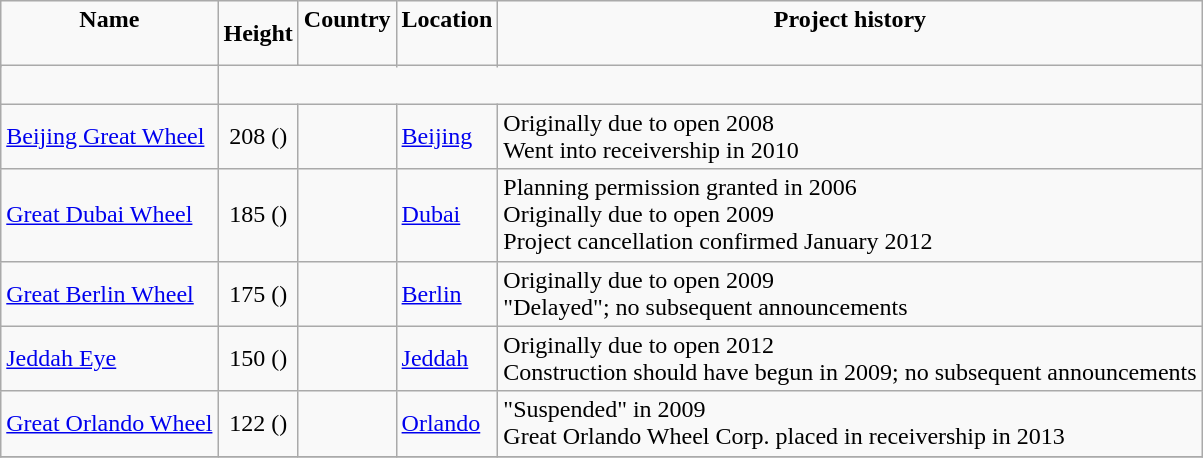<table class="wikitable sortable">
<tr style="font-weight:bold" align="center">
<td rowspan=2>Name<br> </td>
<td>Height</td>
<td rowspan=2>Country<br> </td>
<td rowspan=2>Location<br> </td>
<td rowspan=2 class="unsortable">Project history<br> </td>
</tr>
<tr>
</tr>
<tr style="font-weight:bold" align="center">
<td><small><br></small></td>
</tr>
<tr>
<td><a href='#'>Beijing Great Wheel</a></td>
<td style="text-align:center;">208 ()</td>
<td></td>
<td><a href='#'>Beijing</a></td>
<td>Originally due to open 2008<br>Went into receivership in 2010</td>
</tr>
<tr>
<td><a href='#'>Great Dubai Wheel</a></td>
<td style="text-align:center;">185 ()</td>
<td></td>
<td><a href='#'>Dubai</a></td>
<td>Planning permission granted in 2006<br>Originally due to open 2009<br>Project cancellation confirmed January 2012</td>
</tr>
<tr>
<td><a href='#'>Great Berlin Wheel</a></td>
<td style="text-align:center;">175 ()</td>
<td></td>
<td><a href='#'>Berlin</a></td>
<td>Originally due to open 2009<br>"Delayed"; no subsequent announcements</td>
</tr>
<tr>
<td><a href='#'>Jeddah Eye</a></td>
<td style="text-align:center;">150 ()</td>
<td></td>
<td><a href='#'>Jeddah</a></td>
<td>Originally due to open 2012<br>Construction should have begun in 2009; no subsequent announcements</td>
</tr>
<tr>
<td><a href='#'>Great Orlando Wheel</a></td>
<td style="text-align:center;">122 ()</td>
<td></td>
<td><a href='#'>Orlando</a></td>
<td>"Suspended" in 2009<br>Great Orlando Wheel Corp. placed in receivership in 2013</td>
</tr>
<tr>
</tr>
</table>
